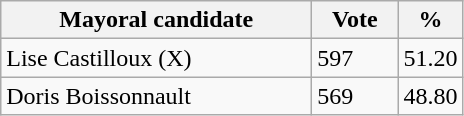<table class="wikitable">
<tr>
<th bgcolor="#DDDDFF" width="200px">Mayoral candidate</th>
<th bgcolor="#DDDDFF" width="50px">Vote</th>
<th bgcolor="#DDDDFF" width="30px">%</th>
</tr>
<tr>
<td>Lise Castilloux (X)</td>
<td>597</td>
<td>51.20</td>
</tr>
<tr>
<td>Doris Boissonnault</td>
<td>569</td>
<td>48.80</td>
</tr>
</table>
